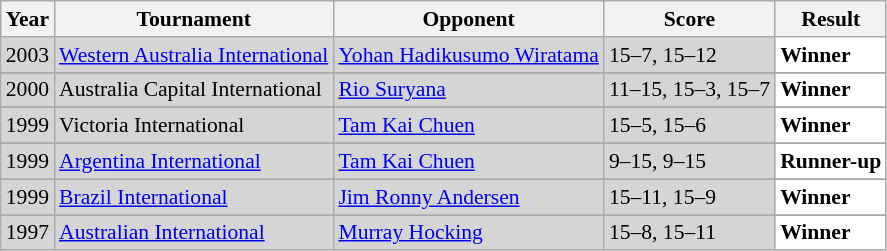<table class="sortable wikitable" style="font-size: 90%;">
<tr>
<th>Year</th>
<th>Tournament</th>
<th>Opponent</th>
<th>Score</th>
<th>Result</th>
</tr>
<tr style="background:#D5D5D5">
<td align="center">2003</td>
<td align="left"><a href='#'>Western Australia International</a></td>
<td align="left"> <a href='#'>Yohan Hadikusumo Wiratama</a></td>
<td align="left">15–7, 15–12</td>
<td style="text-align:left; background:white"> <strong>Winner</strong></td>
</tr>
<tr>
</tr>
<tr style="background:#D5D5D5">
<td align="center">2000</td>
<td align="left">Australia Capital International</td>
<td align="left"> <a href='#'>Rio Suryana</a></td>
<td align="left">11–15, 15–3, 15–7</td>
<td style="text-align:left; background:white"> <strong>Winner</strong></td>
</tr>
<tr>
</tr>
<tr style="background:#D5D5D5">
<td align="center">1999</td>
<td align="left">Victoria International</td>
<td align="left"> <a href='#'>Tam Kai Chuen</a></td>
<td align="left">15–5, 15–6</td>
<td style="text-align:left; background:white"> <strong>Winner</strong></td>
</tr>
<tr>
</tr>
<tr style="background:#D5D5D5">
<td align="center">1999</td>
<td align="left"><a href='#'>Argentina International</a></td>
<td align="left"> <a href='#'>Tam Kai Chuen</a></td>
<td align="left">9–15, 9–15</td>
<td style="text-align:left; background:white"> <strong>Runner-up</strong></td>
</tr>
<tr>
</tr>
<tr style="background:#D5D5D5">
<td align="center">1999</td>
<td align="left"><a href='#'>Brazil International</a></td>
<td align="left"> <a href='#'>Jim Ronny Andersen</a></td>
<td align="left">15–11, 15–9</td>
<td style="text-align:left; background:white"> <strong>Winner</strong></td>
</tr>
<tr>
</tr>
<tr style="background:#D5D5D5">
<td align="center">1997</td>
<td align="left"><a href='#'>Australian International</a></td>
<td align="left"> <a href='#'>Murray Hocking</a></td>
<td align="left">15–8, 15–11</td>
<td style="text-align:left; background:white"> <strong>Winner</strong></td>
</tr>
</table>
